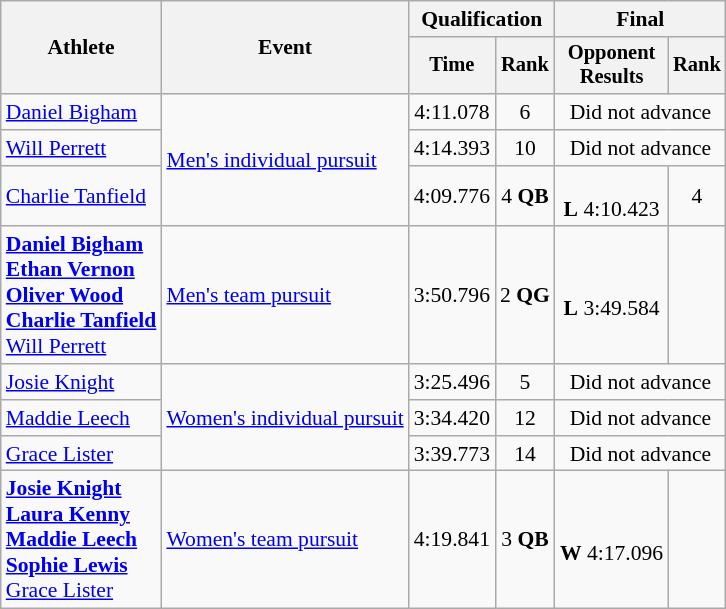<table class="wikitable" style="font-size:90%;">
<tr>
<th rowspan=2>Athlete</th>
<th rowspan=2>Event</th>
<th colspan=2>Qualification</th>
<th colspan=2>Final</th>
</tr>
<tr style="font-size:95%">
<th>Time</th>
<th>Rank</th>
<th>Opponent<br>Results</th>
<th>Rank</th>
</tr>
<tr align=center>
<td align=left><a href='#'>Daniel Bigham</a></td>
<td align=left rowspan=3><a href='#'>Men's individual pursuit</a></td>
<td>4:11.078</td>
<td>6</td>
<td colspan=2>Did not advance</td>
</tr>
<tr align=center>
<td align=left><a href='#'>Will Perrett</a></td>
<td>4:14.393</td>
<td>10</td>
<td colspan=2>Did not advance</td>
</tr>
<tr align=center>
<td align=left><a href='#'>Charlie Tanfield</a></td>
<td>4:09.776</td>
<td>4 <strong>QB</strong></td>
<td><br><strong>L</strong> 4:10.423</td>
<td>4</td>
</tr>
<tr align=center>
<td align=left><strong><a href='#'>Daniel Bigham</a></strong><br><strong><a href='#'>Ethan Vernon</a></strong><br><strong><a href='#'>Oliver Wood</a></strong><br><strong><a href='#'>Charlie Tanfield</a></strong><br><a href='#'>Will Perrett</a></td>
<td align=left><a href='#'>Men's team pursuit</a></td>
<td>3:50.796</td>
<td>2 <strong>QG</strong></td>
<td><br><strong>L</strong> 3:49.584</td>
<td></td>
</tr>
<tr align=center>
<td align=left><a href='#'>Josie Knight</a></td>
<td align=left rowspan=3><a href='#'>Women's individual pursuit</a></td>
<td>3:25.496</td>
<td>5</td>
<td colspan=2>Did not advance</td>
</tr>
<tr align=center>
<td align=left><a href='#'>Maddie Leech</a></td>
<td>3:34.420</td>
<td>12</td>
<td colspan=2>Did not advance</td>
</tr>
<tr align=center>
<td align=left><a href='#'>Grace Lister</a></td>
<td>3:39.773</td>
<td>14</td>
<td colspan=2>Did not advance</td>
</tr>
<tr align=center>
<td align=left><strong><a href='#'>Josie Knight</a></strong><br><strong><a href='#'>Laura Kenny</a></strong><br><strong><a href='#'>Maddie Leech</a></strong><br><strong><a href='#'>Sophie Lewis</a></strong><br><a href='#'>Grace Lister</a></td>
<td align=left><a href='#'>Women's team pursuit</a></td>
<td>4:19.841</td>
<td>3 <strong>QB</strong></td>
<td><br><strong>W</strong> 4:17.096</td>
<td></td>
</tr>
</table>
